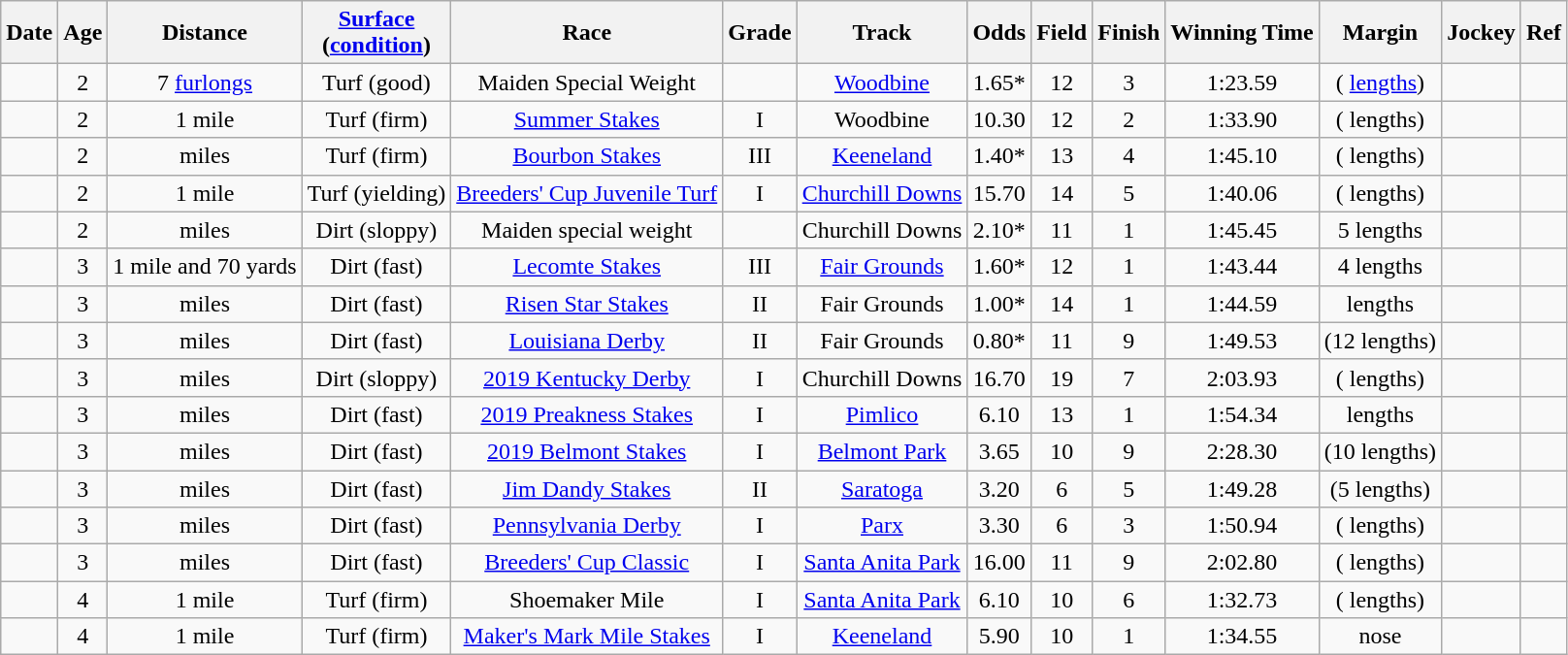<table class = "wikitable sortable" style="text-align:center">
<tr>
<th>Date</th>
<th>Age</th>
<th>Distance</th>
<th><a href='#'>Surface</a><br>(<a href='#'>condition</a>)</th>
<th>Race</th>
<th>Grade</th>
<th>Track</th>
<th>Odds</th>
<th>Field</th>
<th>Finish</th>
<th>Winning Time</th>
<th>Margin</th>
<th>Jockey</th>
<th>Ref</th>
</tr>
<tr>
<td></td>
<td>2</td>
<td> 7 <a href='#'>furlongs</a></td>
<td>Turf (good)</td>
<td>Maiden Special Weight</td>
<td></td>
<td><a href='#'>Woodbine</a></td>
<td>1.65*</td>
<td>12</td>
<td>3</td>
<td>1:23.59</td>
<td>( <a href='#'>lengths</a>)</td>
<td></td>
<td></td>
</tr>
<tr>
<td></td>
<td>2</td>
<td> 1 mile</td>
<td>Turf (firm)</td>
<td><a href='#'>Summer Stakes</a></td>
<td>I</td>
<td>Woodbine</td>
<td>10.30</td>
<td>12</td>
<td>2</td>
<td>1:33.90</td>
<td>( lengths)</td>
<td></td>
<td></td>
</tr>
<tr>
<td></td>
<td>2</td>
<td>  miles</td>
<td>Turf (firm)</td>
<td><a href='#'>Bourbon Stakes</a></td>
<td>III</td>
<td><a href='#'>Keeneland</a></td>
<td>1.40*</td>
<td>13</td>
<td>4</td>
<td>1:45.10</td>
<td>( lengths)</td>
<td></td>
<td></td>
</tr>
<tr>
<td></td>
<td>2</td>
<td> 1 mile</td>
<td>Turf (yielding)</td>
<td><a href='#'>Breeders' Cup Juvenile Turf</a></td>
<td>I</td>
<td><a href='#'>Churchill Downs</a></td>
<td>15.70</td>
<td>14</td>
<td>5</td>
<td>1:40.06</td>
<td>( lengths)</td>
<td></td>
<td></td>
</tr>
<tr>
<td></td>
<td>2</td>
<td>  miles</td>
<td>Dirt (sloppy)</td>
<td>Maiden special weight</td>
<td></td>
<td>Churchill Downs</td>
<td>2.10*</td>
<td>11</td>
<td>1</td>
<td>1:45.45</td>
<td>5 lengths</td>
<td></td>
<td></td>
</tr>
<tr>
<td></td>
<td>3</td>
<td> 1 mile and 70 yards</td>
<td>Dirt (fast)</td>
<td><a href='#'>Lecomte Stakes</a></td>
<td>III</td>
<td><a href='#'>Fair Grounds</a></td>
<td>1.60*</td>
<td>12</td>
<td>1</td>
<td>1:43.44</td>
<td>4 lengths</td>
<td></td>
<td></td>
</tr>
<tr>
<td></td>
<td>3</td>
<td>  miles</td>
<td>Dirt (fast)</td>
<td><a href='#'>Risen Star Stakes</a></td>
<td>II</td>
<td>Fair Grounds</td>
<td>1.00*</td>
<td>14</td>
<td>1</td>
<td>1:44.59</td>
<td> lengths</td>
<td></td>
<td></td>
</tr>
<tr>
<td></td>
<td>3</td>
<td>  miles</td>
<td>Dirt (fast)</td>
<td><a href='#'>Louisiana Derby</a></td>
<td>II</td>
<td>Fair Grounds</td>
<td>0.80*</td>
<td>11</td>
<td>9</td>
<td>1:49.53</td>
<td>(12 lengths)</td>
<td></td>
<td></td>
</tr>
<tr>
<td></td>
<td>3</td>
<td>  miles</td>
<td>Dirt (sloppy)</td>
<td><a href='#'>2019 Kentucky Derby</a></td>
<td>I</td>
<td>Churchill Downs</td>
<td>16.70</td>
<td>19</td>
<td>7</td>
<td>2:03.93</td>
<td>( lengths)</td>
<td></td>
<td></td>
</tr>
<tr>
<td></td>
<td>3</td>
<td>  miles</td>
<td>Dirt (fast)</td>
<td><a href='#'>2019 Preakness Stakes</a></td>
<td>I</td>
<td><a href='#'>Pimlico</a></td>
<td>6.10</td>
<td>13</td>
<td>1</td>
<td>1:54.34</td>
<td> lengths</td>
<td></td>
<td></td>
</tr>
<tr>
<td></td>
<td>3</td>
<td>  miles</td>
<td>Dirt (fast)</td>
<td><a href='#'>2019 Belmont Stakes</a></td>
<td>I</td>
<td><a href='#'>Belmont Park</a></td>
<td>3.65</td>
<td>10</td>
<td>9</td>
<td>2:28.30</td>
<td>(10 lengths)</td>
<td></td>
<td></td>
</tr>
<tr>
<td></td>
<td>3</td>
<td>  miles</td>
<td>Dirt (fast)</td>
<td><a href='#'>Jim Dandy Stakes</a></td>
<td>II</td>
<td><a href='#'>Saratoga</a></td>
<td>3.20</td>
<td>6</td>
<td>5</td>
<td>1:49.28</td>
<td>(5 lengths)</td>
<td></td>
<td></td>
</tr>
<tr>
<td></td>
<td>3</td>
<td>  miles</td>
<td>Dirt (fast)</td>
<td><a href='#'>Pennsylvania Derby</a></td>
<td>I</td>
<td><a href='#'>Parx</a></td>
<td>3.30</td>
<td>6</td>
<td>3</td>
<td>1:50.94</td>
<td>( lengths)</td>
<td></td>
<td></td>
</tr>
<tr>
<td></td>
<td>3</td>
<td>  miles</td>
<td>Dirt (fast)</td>
<td><a href='#'>Breeders' Cup Classic</a></td>
<td>I</td>
<td><a href='#'>Santa Anita Park</a></td>
<td>16.00</td>
<td>11</td>
<td>9</td>
<td>2:02.80</td>
<td>( lengths)</td>
<td></td>
<td></td>
</tr>
<tr>
<td></td>
<td>4</td>
<td> 1 mile</td>
<td>Turf (firm)</td>
<td>Shoemaker Mile</td>
<td>I</td>
<td><a href='#'>Santa Anita Park</a></td>
<td>6.10</td>
<td>10</td>
<td>6</td>
<td>1:32.73</td>
<td>( lengths)</td>
<td></td>
<td></td>
</tr>
<tr>
<td></td>
<td>4</td>
<td> 1 mile</td>
<td>Turf (firm)</td>
<td><a href='#'>Maker's Mark Mile Stakes</a></td>
<td>I</td>
<td><a href='#'>Keeneland</a></td>
<td>5.90</td>
<td>10</td>
<td>1</td>
<td>1:34.55</td>
<td>nose</td>
<td></td>
<td></td>
</tr>
</table>
